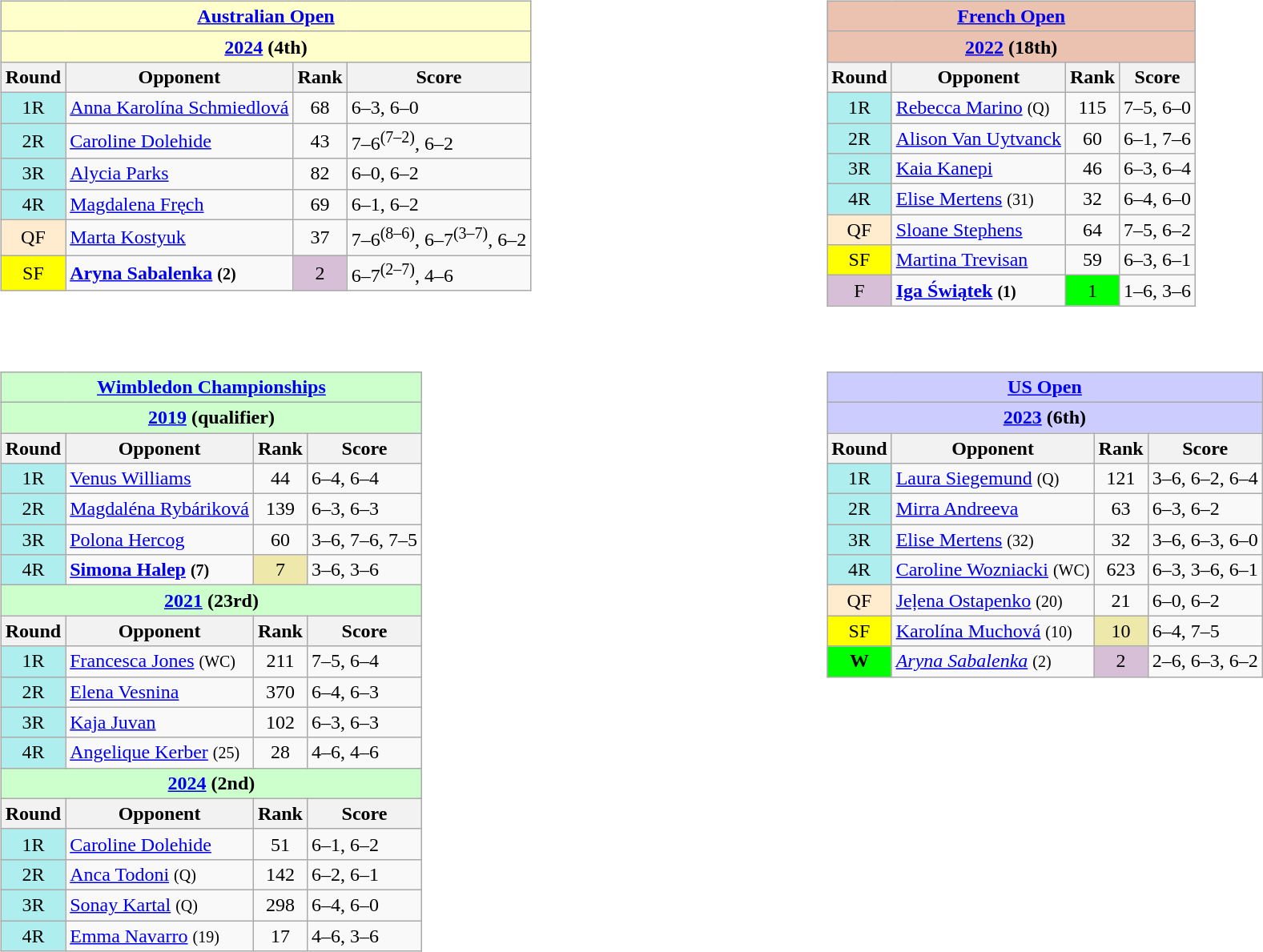<table style="width:95%">
<tr valign=top>
<td><br><table class="wikitable nowrap" style="float:left">
<tr>
<td colspan="4" style="background:#ffc;font-weight:bold;text-align:center"><a href='#'>Australian Open</a></td>
</tr>
<tr>
<td colspan="4" style="background:#ffc;font-weight:bold;text-align:center"><a href='#'>2024</a> (4th)</td>
</tr>
<tr>
<th>Round</th>
<th>Opponent</th>
<th>Rank</th>
<th>Score</th>
</tr>
<tr>
<td style="background:#afeeee;text-align:center">1R</td>
<td> <a href='#'>Anna Karolína Schmiedlová</a></td>
<td align=center>68</td>
<td>6–3, 6–0</td>
</tr>
<tr>
<td style="background:#afeeee;text-align:center">2R</td>
<td> <a href='#'>Caroline Dolehide</a></td>
<td align=center>43</td>
<td>7–6<sup>(7–2)</sup>, 6–2</td>
</tr>
<tr>
<td style="background:#afeeee;text-align:center">3R</td>
<td> <a href='#'>Alycia Parks</a></td>
<td align=center>82</td>
<td>6–0, 6–2</td>
</tr>
<tr>
<td style="background:#afeeee;text-align:center">4R</td>
<td> <a href='#'>Magdalena Fręch</a></td>
<td align=center>69</td>
<td>6–1, 6–2</td>
</tr>
<tr>
<td style="background:#ffebcd;text-align:center">QF</td>
<td> <a href='#'>Marta Kostyuk</a></td>
<td align=center>37</td>
<td>7–6<sup>(8–6)</sup>, 6–7<sup>(3–7)</sup>, 6–2</td>
</tr>
<tr>
<td style="background:yellow;text-align:center">SF</td>
<td><strong> <a href='#'>Aryna Sabalenka</a> <small>(2)</small></strong></td>
<td align=center bgcolor=thistle>2</td>
<td>6–7<sup>(2–7)</sup>, 4–6</td>
</tr>
</table>
</td>
<td><br><table style="width:50px">
<tr>
<td></td>
</tr>
</table>
</td>
<td><br><table class="wikitable nowrap" style="float:left">
<tr>
<td colspan="4" style="background:#ebc2af;font-weight:bold;text-align:center"><a href='#'>French Open</a></td>
</tr>
<tr>
<td colspan="4" style="background:#ebc2af;font-weight:bold;text-align:center"><a href='#'>2022</a> (18th)</td>
</tr>
<tr>
<th>Round</th>
<th>Opponent</th>
<th>Rank</th>
<th>Score</th>
</tr>
<tr>
<td style="background:#afeeee;text-align:center">1R</td>
<td> <a href='#'>Rebecca Marino</a> <small>(Q)</small></td>
<td align=center>115</td>
<td>7–5, 6–0</td>
</tr>
<tr>
<td style="background:#afeeee;text-align:center">2R</td>
<td> <a href='#'>Alison Van Uytvanck</a></td>
<td align=center>60</td>
<td>6–1, 7–6</td>
</tr>
<tr>
<td style="background:#afeeee;text-align:center">3R</td>
<td> <a href='#'>Kaia Kanepi</a></td>
<td align=center>46</td>
<td>6–3, 6–4</td>
</tr>
<tr>
<td style="background:#afeeee;text-align:center">4R</td>
<td> <a href='#'>Elise Mertens</a> <small>(31)</small></td>
<td align=center>32</td>
<td>6–4, 6–0</td>
</tr>
<tr>
<td style="background:#ffebcd;text-align:center">QF</td>
<td> <a href='#'>Sloane Stephens</a></td>
<td align=center>64</td>
<td>7–5, 6–2</td>
</tr>
<tr>
<td style="background:yellow;text-align:center">SF</td>
<td> <a href='#'>Martina Trevisan</a></td>
<td align=center>59</td>
<td>6–3, 6–1</td>
</tr>
<tr>
<td style="background:thistle;text-align:center">F</td>
<td><strong> <a href='#'>Iga Świątek</a> <small>(1)</small></strong></td>
<td align=center bgcolor=lime>1</td>
<td>1–6, 3–6</td>
</tr>
</table>
</td>
</tr>
<tr valign="top">
<td><br><table class="wikitable nowrap" style="float:left">
<tr>
<td colspan="4" style="background:#cfc;font-weight:bold;text-align:center"><a href='#'>Wimbledon Championships</a></td>
</tr>
<tr>
<td colspan="4" style="background:#cfc;font-weight:bold;text-align:center"><a href='#'>2019</a> (qualifier)</td>
</tr>
<tr>
<th>Round</th>
<th>Opponent</th>
<th>Rank</th>
<th>Score</th>
</tr>
<tr>
<td style="background:#afeeee;text-align:center">1R</td>
<td> <a href='#'>Venus Williams</a></td>
<td align=center>44</td>
<td>6–4, 6–4</td>
</tr>
<tr>
<td style="background:#afeeee;text-align:center">2R</td>
<td> <a href='#'>Magdaléna Rybáriková</a></td>
<td align=center>139</td>
<td>6–3, 6–3</td>
</tr>
<tr>
<td style="background:#afeeee;text-align:center">3R</td>
<td> <a href='#'>Polona Hercog</a></td>
<td align=center>60</td>
<td>3–6, 7–6, 7–5</td>
</tr>
<tr>
<td style="background:#afeeee;text-align:center">4R</td>
<td><strong> <a href='#'>Simona Halep</a> <small>(7)</small></strong></td>
<td align=center bgcolor=eee8aa>7</td>
<td>3–6, 3–6</td>
</tr>
<tr>
<td colspan="4" style="background:#cfc;font-weight:bold;text-align:center"><a href='#'>2021</a> (23rd)</td>
</tr>
<tr>
<th>Round</th>
<th>Opponent</th>
<th>Rank</th>
<th>Score</th>
</tr>
<tr>
<td style="background:#afeeee;text-align:center">1R</td>
<td> <a href='#'>Francesca Jones</a> <small>(WC)</small></td>
<td align=center>211</td>
<td>7–5, 6–4</td>
</tr>
<tr>
<td style="background:#afeeee;text-align:center">2R</td>
<td> <a href='#'>Elena Vesnina</a></td>
<td align=center>370</td>
<td>6–4, 6–3</td>
</tr>
<tr>
<td style="background:#afeeee;text-align:center">3R</td>
<td> <a href='#'>Kaja Juvan</a></td>
<td align=center>102</td>
<td>6–3, 6–3</td>
</tr>
<tr>
<td style="background:#afeeee;text-align:center">4R</td>
<td> <a href='#'>Angelique Kerber</a> <small>(25)</small></td>
<td align=center>28</td>
<td>4–6, 4–6</td>
</tr>
<tr>
<td colspan="4" style="background:#cfc;font-weight:bold;text-align:center"><a href='#'>2024</a> (2nd)</td>
</tr>
<tr>
<th>Round</th>
<th>Opponent</th>
<th>Rank</th>
<th>Score</th>
</tr>
<tr>
<td style="background:#afeeee;text-align:center">1R</td>
<td> <a href='#'>Caroline Dolehide</a></td>
<td align=center>51</td>
<td>6–1, 6–2</td>
</tr>
<tr>
<td style="background:#afeeee;text-align:center">2R</td>
<td> <a href='#'>Anca Todoni</a> <small>(Q)</small></td>
<td align=center>142</td>
<td>6–2, 6–1</td>
</tr>
<tr>
<td style="background:#afeeee;text-align:center">3R</td>
<td> <a href='#'>Sonay Kartal</a> <small>(Q)</small></td>
<td align=center>298</td>
<td>6–4, 6–0</td>
</tr>
<tr>
<td style="background:#afeeee;text-align:center">4R</td>
<td> <a href='#'>Emma Navarro</a> <small>(19)</small></td>
<td align=center>17</td>
<td>4–6, 3–6</td>
</tr>
</table>
</td>
<td><br><table>
<tr>
<td></td>
</tr>
</table>
</td>
<td><br><table class="wikitable nowrap" style="float:left">
<tr>
<td colspan="4" style="background:#ccf;font-weight:bold;text-align:center"><a href='#'>US Open</a></td>
</tr>
<tr>
<td colspan="4" style="background:#ccf;font-weight:bold;text-align:center"><a href='#'>2023</a> (6th)</td>
</tr>
<tr>
<th>Round</th>
<th>Opponent</th>
<th>Rank</th>
<th>Score</th>
</tr>
<tr>
<td style="background:#afeeee;text-align:center">1R</td>
<td> <a href='#'>Laura Siegemund</a> <small>(Q)</small></td>
<td align=center>121</td>
<td>3–6, 6–2, 6–4</td>
</tr>
<tr>
<td style="background:#afeeee;text-align:center">2R</td>
<td> <a href='#'>Mirra Andreeva</a></td>
<td align=center>63</td>
<td>6–3, 6–2</td>
</tr>
<tr>
<td style="background:#afeeee;text-align:center">3R</td>
<td> <a href='#'>Elise Mertens</a> <small>(32)</small></td>
<td align=center>32</td>
<td>3–6, 6–3, 6–0</td>
</tr>
<tr>
<td style="background:#afeeee;text-align:center">4R</td>
<td> <a href='#'>Caroline Wozniacki</a> <small>(WC)</small></td>
<td align=center>623</td>
<td>6–3, 3–6, 6–1</td>
</tr>
<tr>
<td style="background:#ffebcd; text-align:center">QF</td>
<td> <a href='#'>Jeļena Ostapenko</a> <small>(20)</small></td>
<td align=center>21</td>
<td>6–0, 6–2</td>
</tr>
<tr>
<td style="background:yellow; text-align:center">SF</td>
<td> <a href='#'>Karolína Muchová</a> <small>(10)</small></td>
<td align=center bgcolor=eee8aa>10</td>
<td>6–4, 7–5</td>
</tr>
<tr>
<td style="background:lime; text-align:center"><strong>W</strong></td>
<td> <em><a href='#'>Aryna Sabalenka</a></em> <small>(2)</small></td>
<td align=center bgcolor=thistle>2</td>
<td>2–6, 6–3, 6–2</td>
</tr>
</table>
</td>
</tr>
</table>
